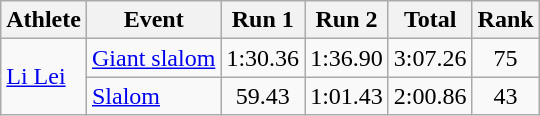<table class="wikitable">
<tr>
<th>Athlete</th>
<th>Event</th>
<th>Run 1</th>
<th>Run 2</th>
<th>Total</th>
<th>Rank</th>
</tr>
<tr>
<td rowspan=2><a href='#'>Li Lei</a></td>
<td><a href='#'>Giant slalom</a></td>
<td align=center>1:30.36</td>
<td align=center>1:36.90</td>
<td align=center>3:07.26</td>
<td align=center>75</td>
</tr>
<tr>
<td><a href='#'>Slalom</a></td>
<td align=center>59.43</td>
<td align=center>1:01.43</td>
<td align=center>2:00.86</td>
<td align=center>43</td>
</tr>
</table>
